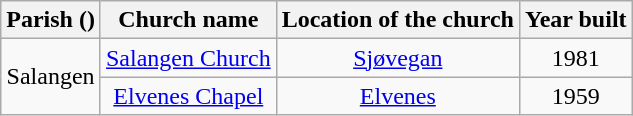<table class="wikitable" style="text-align:center">
<tr>
<th>Parish ()</th>
<th>Church name</th>
<th>Location of the church</th>
<th>Year built</th>
</tr>
<tr>
<td rowspan="2">Salangen</td>
<td><a href='#'>Salangen Church</a></td>
<td><a href='#'>Sjøvegan</a></td>
<td>1981</td>
</tr>
<tr>
<td><a href='#'>Elvenes Chapel</a></td>
<td><a href='#'>Elvenes</a></td>
<td>1959</td>
</tr>
</table>
